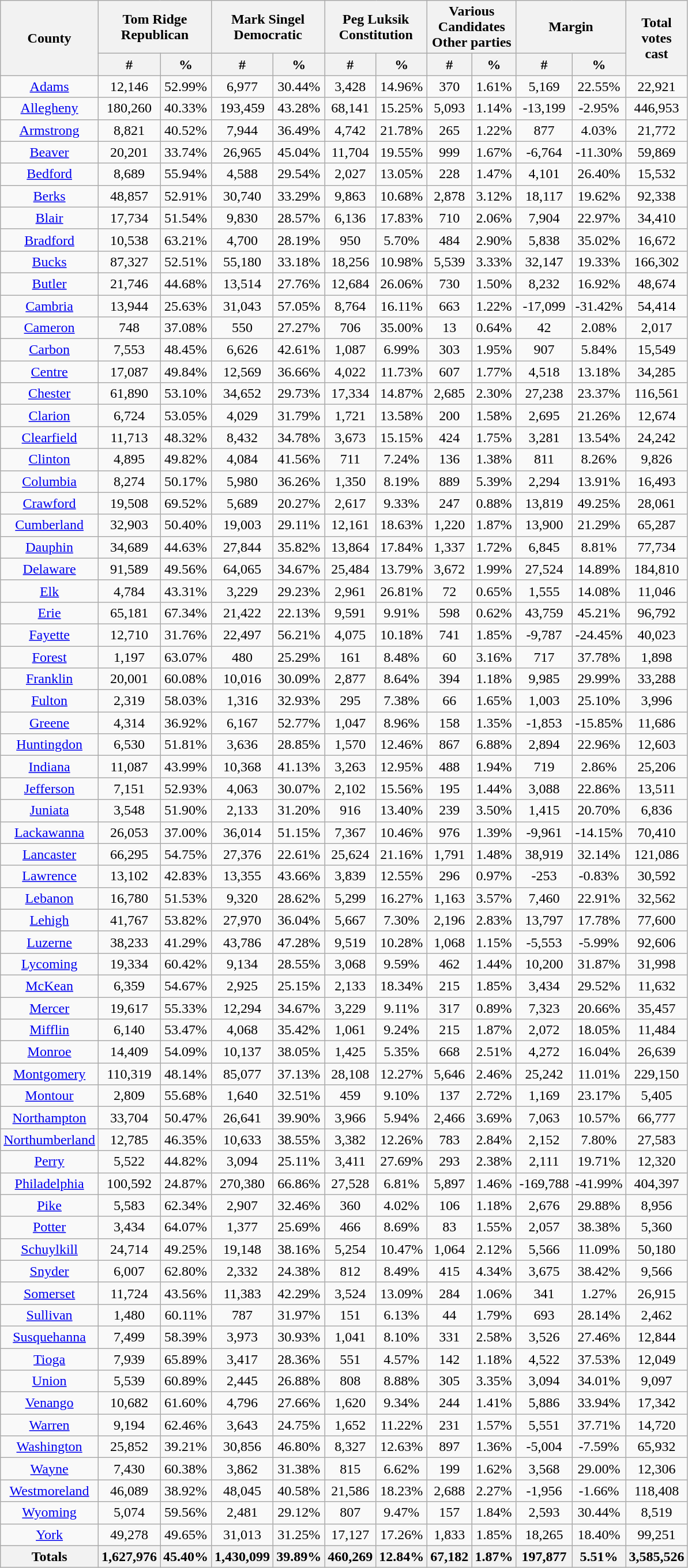<table width="60%"  class="wikitable sortable" style="text-align:center">
<tr>
<th style="text-align:center;" rowspan="2">County</th>
<th style="text-align:center;" colspan="2">Tom Ridge<br>Republican</th>
<th style="text-align:center;" colspan="2">Mark Singel<br>Democratic</th>
<th style="text-align:center;" colspan="2">Peg Luksik<br>Constitution</th>
<th style="text-align:center;" colspan="2">Various Candidates<br>Other parties</th>
<th style="text-align:center;" colspan="2">Margin</th>
<th style="text-align:center;" rowspan="2">Total votes cast</th>
</tr>
<tr>
<th style="text-align:center;" data-sort-type="number">#</th>
<th style="text-align:center;" data-sort-type="number">%</th>
<th style="text-align:center;" data-sort-type="number">#</th>
<th style="text-align:center;" data-sort-type="number">%</th>
<th style="text-align:center;" data-sort-type="number">#</th>
<th style="text-align:center;" data-sort-type="number">%</th>
<th style="text-align:center;" data-sort-type="number">#</th>
<th style="text-align:center;" data-sort-type="number">%</th>
<th style="text-align:center;" data-sort-type="number">#</th>
<th style="text-align:center;" data-sort-type="number">%</th>
</tr>
<tr style="text-align:center;">
<td><a href='#'>Adams</a></td>
<td>12,146</td>
<td>52.99%</td>
<td>6,977</td>
<td>30.44%</td>
<td>3,428</td>
<td>14.96%</td>
<td>370</td>
<td>1.61%</td>
<td>5,169</td>
<td>22.55%</td>
<td>22,921</td>
</tr>
<tr style="text-align:center;">
<td><a href='#'>Allegheny</a></td>
<td>180,260</td>
<td>40.33%</td>
<td>193,459</td>
<td>43.28%</td>
<td>68,141</td>
<td>15.25%</td>
<td>5,093</td>
<td>1.14%</td>
<td>-13,199</td>
<td>-2.95%</td>
<td>446,953</td>
</tr>
<tr style="text-align:center;">
<td><a href='#'>Armstrong</a></td>
<td>8,821</td>
<td>40.52%</td>
<td>7,944</td>
<td>36.49%</td>
<td>4,742</td>
<td>21.78%</td>
<td>265</td>
<td>1.22%</td>
<td>877</td>
<td>4.03%</td>
<td>21,772</td>
</tr>
<tr style="text-align:center;">
<td><a href='#'>Beaver</a></td>
<td>20,201</td>
<td>33.74%</td>
<td>26,965</td>
<td>45.04%</td>
<td>11,704</td>
<td>19.55%</td>
<td>999</td>
<td>1.67%</td>
<td>-6,764</td>
<td>-11.30%</td>
<td>59,869</td>
</tr>
<tr style="text-align:center;">
<td><a href='#'>Bedford</a></td>
<td>8,689</td>
<td>55.94%</td>
<td>4,588</td>
<td>29.54%</td>
<td>2,027</td>
<td>13.05%</td>
<td>228</td>
<td>1.47%</td>
<td>4,101</td>
<td>26.40%</td>
<td>15,532</td>
</tr>
<tr style="text-align:center;">
<td><a href='#'>Berks</a></td>
<td>48,857</td>
<td>52.91%</td>
<td>30,740</td>
<td>33.29%</td>
<td>9,863</td>
<td>10.68%</td>
<td>2,878</td>
<td>3.12%</td>
<td>18,117</td>
<td>19.62%</td>
<td>92,338</td>
</tr>
<tr style="text-align:center;">
<td><a href='#'>Blair</a></td>
<td>17,734</td>
<td>51.54%</td>
<td>9,830</td>
<td>28.57%</td>
<td>6,136</td>
<td>17.83%</td>
<td>710</td>
<td>2.06%</td>
<td>7,904</td>
<td>22.97%</td>
<td>34,410</td>
</tr>
<tr style="text-align:center;">
<td><a href='#'>Bradford</a></td>
<td>10,538</td>
<td>63.21%</td>
<td>4,700</td>
<td>28.19%</td>
<td>950</td>
<td>5.70%</td>
<td>484</td>
<td>2.90%</td>
<td>5,838</td>
<td>35.02%</td>
<td>16,672</td>
</tr>
<tr style="text-align:center;">
<td><a href='#'>Bucks</a></td>
<td>87,327</td>
<td>52.51%</td>
<td>55,180</td>
<td>33.18%</td>
<td>18,256</td>
<td>10.98%</td>
<td>5,539</td>
<td>3.33%</td>
<td>32,147</td>
<td>19.33%</td>
<td>166,302</td>
</tr>
<tr style="text-align:center;">
<td><a href='#'>Butler</a></td>
<td>21,746</td>
<td>44.68%</td>
<td>13,514</td>
<td>27.76%</td>
<td>12,684</td>
<td>26.06%</td>
<td>730</td>
<td>1.50%</td>
<td>8,232</td>
<td>16.92%</td>
<td>48,674</td>
</tr>
<tr style="text-align:center;">
<td><a href='#'>Cambria</a></td>
<td>13,944</td>
<td>25.63%</td>
<td>31,043</td>
<td>57.05%</td>
<td>8,764</td>
<td>16.11%</td>
<td>663</td>
<td>1.22%</td>
<td>-17,099</td>
<td>-31.42%</td>
<td>54,414</td>
</tr>
<tr style="text-align:center;">
<td><a href='#'>Cameron</a></td>
<td>748</td>
<td>37.08%</td>
<td>550</td>
<td>27.27%</td>
<td>706</td>
<td>35.00%</td>
<td>13</td>
<td>0.64%</td>
<td>42</td>
<td>2.08%</td>
<td>2,017</td>
</tr>
<tr style="text-align:center;">
<td><a href='#'>Carbon</a></td>
<td>7,553</td>
<td>48.45%</td>
<td>6,626</td>
<td>42.61%</td>
<td>1,087</td>
<td>6.99%</td>
<td>303</td>
<td>1.95%</td>
<td>907</td>
<td>5.84%</td>
<td>15,549</td>
</tr>
<tr style="text-align:center;">
<td><a href='#'>Centre</a></td>
<td>17,087</td>
<td>49.84%</td>
<td>12,569</td>
<td>36.66%</td>
<td>4,022</td>
<td>11.73%</td>
<td>607</td>
<td>1.77%</td>
<td>4,518</td>
<td>13.18%</td>
<td>34,285</td>
</tr>
<tr style="text-align:center;">
<td><a href='#'>Chester</a></td>
<td>61,890</td>
<td>53.10%</td>
<td>34,652</td>
<td>29.73%</td>
<td>17,334</td>
<td>14.87%</td>
<td>2,685</td>
<td>2.30%</td>
<td>27,238</td>
<td>23.37%</td>
<td>116,561</td>
</tr>
<tr style="text-align:center;">
<td><a href='#'>Clarion</a></td>
<td>6,724</td>
<td>53.05%</td>
<td>4,029</td>
<td>31.79%</td>
<td>1,721</td>
<td>13.58%</td>
<td>200</td>
<td>1.58%</td>
<td>2,695</td>
<td>21.26%</td>
<td>12,674</td>
</tr>
<tr style="text-align:center;">
<td><a href='#'>Clearfield</a></td>
<td>11,713</td>
<td>48.32%</td>
<td>8,432</td>
<td>34.78%</td>
<td>3,673</td>
<td>15.15%</td>
<td>424</td>
<td>1.75%</td>
<td>3,281</td>
<td>13.54%</td>
<td>24,242</td>
</tr>
<tr style="text-align:center;">
<td><a href='#'>Clinton</a></td>
<td>4,895</td>
<td>49.82%</td>
<td>4,084</td>
<td>41.56%</td>
<td>711</td>
<td>7.24%</td>
<td>136</td>
<td>1.38%</td>
<td>811</td>
<td>8.26%</td>
<td>9,826</td>
</tr>
<tr style="text-align:center;">
<td><a href='#'>Columbia</a></td>
<td>8,274</td>
<td>50.17%</td>
<td>5,980</td>
<td>36.26%</td>
<td>1,350</td>
<td>8.19%</td>
<td>889</td>
<td>5.39%</td>
<td>2,294</td>
<td>13.91%</td>
<td>16,493</td>
</tr>
<tr style="text-align:center;">
<td><a href='#'>Crawford</a></td>
<td>19,508</td>
<td>69.52%</td>
<td>5,689</td>
<td>20.27%</td>
<td>2,617</td>
<td>9.33%</td>
<td>247</td>
<td>0.88%</td>
<td>13,819</td>
<td>49.25%</td>
<td>28,061</td>
</tr>
<tr style="text-align:center;">
<td><a href='#'>Cumberland</a></td>
<td>32,903</td>
<td>50.40%</td>
<td>19,003</td>
<td>29.11%</td>
<td>12,161</td>
<td>18.63%</td>
<td>1,220</td>
<td>1.87%</td>
<td>13,900</td>
<td>21.29%</td>
<td>65,287</td>
</tr>
<tr style="text-align:center;">
<td><a href='#'>Dauphin</a></td>
<td>34,689</td>
<td>44.63%</td>
<td>27,844</td>
<td>35.82%</td>
<td>13,864</td>
<td>17.84%</td>
<td>1,337</td>
<td>1.72%</td>
<td>6,845</td>
<td>8.81%</td>
<td>77,734</td>
</tr>
<tr style="text-align:center;">
<td><a href='#'>Delaware</a></td>
<td>91,589</td>
<td>49.56%</td>
<td>64,065</td>
<td>34.67%</td>
<td>25,484</td>
<td>13.79%</td>
<td>3,672</td>
<td>1.99%</td>
<td>27,524</td>
<td>14.89%</td>
<td>184,810</td>
</tr>
<tr style="text-align:center;">
<td><a href='#'>Elk</a></td>
<td>4,784</td>
<td>43.31%</td>
<td>3,229</td>
<td>29.23%</td>
<td>2,961</td>
<td>26.81%</td>
<td>72</td>
<td>0.65%</td>
<td>1,555</td>
<td>14.08%</td>
<td>11,046</td>
</tr>
<tr style="text-align:center;">
<td><a href='#'>Erie</a></td>
<td>65,181</td>
<td>67.34%</td>
<td>21,422</td>
<td>22.13%</td>
<td>9,591</td>
<td>9.91%</td>
<td>598</td>
<td>0.62%</td>
<td>43,759</td>
<td>45.21%</td>
<td>96,792</td>
</tr>
<tr style="text-align:center;">
<td><a href='#'>Fayette</a></td>
<td>12,710</td>
<td>31.76%</td>
<td>22,497</td>
<td>56.21%</td>
<td>4,075</td>
<td>10.18%</td>
<td>741</td>
<td>1.85%</td>
<td>-9,787</td>
<td>-24.45%</td>
<td>40,023</td>
</tr>
<tr style="text-align:center;">
<td><a href='#'>Forest</a></td>
<td>1,197</td>
<td>63.07%</td>
<td>480</td>
<td>25.29%</td>
<td>161</td>
<td>8.48%</td>
<td>60</td>
<td>3.16%</td>
<td>717</td>
<td>37.78%</td>
<td>1,898</td>
</tr>
<tr style="text-align:center;">
<td><a href='#'>Franklin</a></td>
<td>20,001</td>
<td>60.08%</td>
<td>10,016</td>
<td>30.09%</td>
<td>2,877</td>
<td>8.64%</td>
<td>394</td>
<td>1.18%</td>
<td>9,985</td>
<td>29.99%</td>
<td>33,288</td>
</tr>
<tr style="text-align:center;">
<td><a href='#'>Fulton</a></td>
<td>2,319</td>
<td>58.03%</td>
<td>1,316</td>
<td>32.93%</td>
<td>295</td>
<td>7.38%</td>
<td>66</td>
<td>1.65%</td>
<td>1,003</td>
<td>25.10%</td>
<td>3,996</td>
</tr>
<tr style="text-align:center;">
<td><a href='#'>Greene</a></td>
<td>4,314</td>
<td>36.92%</td>
<td>6,167</td>
<td>52.77%</td>
<td>1,047</td>
<td>8.96%</td>
<td>158</td>
<td>1.35%</td>
<td>-1,853</td>
<td>-15.85%</td>
<td>11,686</td>
</tr>
<tr style="text-align:center;">
<td><a href='#'>Huntingdon</a></td>
<td>6,530</td>
<td>51.81%</td>
<td>3,636</td>
<td>28.85%</td>
<td>1,570</td>
<td>12.46%</td>
<td>867</td>
<td>6.88%</td>
<td>2,894</td>
<td>22.96%</td>
<td>12,603</td>
</tr>
<tr style="text-align:center;">
<td><a href='#'>Indiana</a></td>
<td>11,087</td>
<td>43.99%</td>
<td>10,368</td>
<td>41.13%</td>
<td>3,263</td>
<td>12.95%</td>
<td>488</td>
<td>1.94%</td>
<td>719</td>
<td>2.86%</td>
<td>25,206</td>
</tr>
<tr style="text-align:center;">
<td><a href='#'>Jefferson</a></td>
<td>7,151</td>
<td>52.93%</td>
<td>4,063</td>
<td>30.07%</td>
<td>2,102</td>
<td>15.56%</td>
<td>195</td>
<td>1.44%</td>
<td>3,088</td>
<td>22.86%</td>
<td>13,511</td>
</tr>
<tr style="text-align:center;">
<td><a href='#'>Juniata</a></td>
<td>3,548</td>
<td>51.90%</td>
<td>2,133</td>
<td>31.20%</td>
<td>916</td>
<td>13.40%</td>
<td>239</td>
<td>3.50%</td>
<td>1,415</td>
<td>20.70%</td>
<td>6,836</td>
</tr>
<tr style="text-align:center;">
<td><a href='#'>Lackawanna</a></td>
<td>26,053</td>
<td>37.00%</td>
<td>36,014</td>
<td>51.15%</td>
<td>7,367</td>
<td>10.46%</td>
<td>976</td>
<td>1.39%</td>
<td>-9,961</td>
<td>-14.15%</td>
<td>70,410</td>
</tr>
<tr style="text-align:center;">
<td><a href='#'>Lancaster</a></td>
<td>66,295</td>
<td>54.75%</td>
<td>27,376</td>
<td>22.61%</td>
<td>25,624</td>
<td>21.16%</td>
<td>1,791</td>
<td>1.48%</td>
<td>38,919</td>
<td>32.14%</td>
<td>121,086</td>
</tr>
<tr style="text-align:center;">
<td><a href='#'>Lawrence</a></td>
<td>13,102</td>
<td>42.83%</td>
<td>13,355</td>
<td>43.66%</td>
<td>3,839</td>
<td>12.55%</td>
<td>296</td>
<td>0.97%</td>
<td>-253</td>
<td>-0.83%</td>
<td>30,592</td>
</tr>
<tr style="text-align:center;">
<td><a href='#'>Lebanon</a></td>
<td>16,780</td>
<td>51.53%</td>
<td>9,320</td>
<td>28.62%</td>
<td>5,299</td>
<td>16.27%</td>
<td>1,163</td>
<td>3.57%</td>
<td>7,460</td>
<td>22.91%</td>
<td>32,562</td>
</tr>
<tr style="text-align:center;">
<td><a href='#'>Lehigh</a></td>
<td>41,767</td>
<td>53.82%</td>
<td>27,970</td>
<td>36.04%</td>
<td>5,667</td>
<td>7.30%</td>
<td>2,196</td>
<td>2.83%</td>
<td>13,797</td>
<td>17.78%</td>
<td>77,600</td>
</tr>
<tr style="text-align:center;">
<td><a href='#'>Luzerne</a></td>
<td>38,233</td>
<td>41.29%</td>
<td>43,786</td>
<td>47.28%</td>
<td>9,519</td>
<td>10.28%</td>
<td>1,068</td>
<td>1.15%</td>
<td>-5,553</td>
<td>-5.99%</td>
<td>92,606</td>
</tr>
<tr style="text-align:center;">
<td><a href='#'>Lycoming</a></td>
<td>19,334</td>
<td>60.42%</td>
<td>9,134</td>
<td>28.55%</td>
<td>3,068</td>
<td>9.59%</td>
<td>462</td>
<td>1.44%</td>
<td>10,200</td>
<td>31.87%</td>
<td>31,998</td>
</tr>
<tr style="text-align:center;">
<td><a href='#'>McKean</a></td>
<td>6,359</td>
<td>54.67%</td>
<td>2,925</td>
<td>25.15%</td>
<td>2,133</td>
<td>18.34%</td>
<td>215</td>
<td>1.85%</td>
<td>3,434</td>
<td>29.52%</td>
<td>11,632</td>
</tr>
<tr style="text-align:center;">
<td><a href='#'>Mercer</a></td>
<td>19,617</td>
<td>55.33%</td>
<td>12,294</td>
<td>34.67%</td>
<td>3,229</td>
<td>9.11%</td>
<td>317</td>
<td>0.89%</td>
<td>7,323</td>
<td>20.66%</td>
<td>35,457</td>
</tr>
<tr style="text-align:center;">
<td><a href='#'>Mifflin</a></td>
<td>6,140</td>
<td>53.47%</td>
<td>4,068</td>
<td>35.42%</td>
<td>1,061</td>
<td>9.24%</td>
<td>215</td>
<td>1.87%</td>
<td>2,072</td>
<td>18.05%</td>
<td>11,484</td>
</tr>
<tr style="text-align:center;">
<td><a href='#'>Monroe</a></td>
<td>14,409</td>
<td>54.09%</td>
<td>10,137</td>
<td>38.05%</td>
<td>1,425</td>
<td>5.35%</td>
<td>668</td>
<td>2.51%</td>
<td>4,272</td>
<td>16.04%</td>
<td>26,639</td>
</tr>
<tr style="text-align:center;">
<td><a href='#'>Montgomery</a></td>
<td>110,319</td>
<td>48.14%</td>
<td>85,077</td>
<td>37.13%</td>
<td>28,108</td>
<td>12.27%</td>
<td>5,646</td>
<td>2.46%</td>
<td>25,242</td>
<td>11.01%</td>
<td>229,150</td>
</tr>
<tr style="text-align:center;">
<td><a href='#'>Montour</a></td>
<td>2,809</td>
<td>55.68%</td>
<td>1,640</td>
<td>32.51%</td>
<td>459</td>
<td>9.10%</td>
<td>137</td>
<td>2.72%</td>
<td>1,169</td>
<td>23.17%</td>
<td>5,405</td>
</tr>
<tr style="text-align:center;">
<td><a href='#'>Northampton</a></td>
<td>33,704</td>
<td>50.47%</td>
<td>26,641</td>
<td>39.90%</td>
<td>3,966</td>
<td>5.94%</td>
<td>2,466</td>
<td>3.69%</td>
<td>7,063</td>
<td>10.57%</td>
<td>66,777</td>
</tr>
<tr style="text-align:center;">
<td><a href='#'>Northumberland</a></td>
<td>12,785</td>
<td>46.35%</td>
<td>10,633</td>
<td>38.55%</td>
<td>3,382</td>
<td>12.26%</td>
<td>783</td>
<td>2.84%</td>
<td>2,152</td>
<td>7.80%</td>
<td>27,583</td>
</tr>
<tr style="text-align:center;">
<td><a href='#'>Perry</a></td>
<td>5,522</td>
<td>44.82%</td>
<td>3,094</td>
<td>25.11%</td>
<td>3,411</td>
<td>27.69%</td>
<td>293</td>
<td>2.38%</td>
<td>2,111</td>
<td>19.71%</td>
<td>12,320</td>
</tr>
<tr style="text-align:center;">
<td><a href='#'>Philadelphia</a></td>
<td>100,592</td>
<td>24.87%</td>
<td>270,380</td>
<td>66.86%</td>
<td>27,528</td>
<td>6.81%</td>
<td>5,897</td>
<td>1.46%</td>
<td>-169,788</td>
<td>-41.99%</td>
<td>404,397</td>
</tr>
<tr style="text-align:center;">
<td><a href='#'>Pike</a></td>
<td>5,583</td>
<td>62.34%</td>
<td>2,907</td>
<td>32.46%</td>
<td>360</td>
<td>4.02%</td>
<td>106</td>
<td>1.18%</td>
<td>2,676</td>
<td>29.88%</td>
<td>8,956</td>
</tr>
<tr style="text-align:center;">
<td><a href='#'>Potter</a></td>
<td>3,434</td>
<td>64.07%</td>
<td>1,377</td>
<td>25.69%</td>
<td>466</td>
<td>8.69%</td>
<td>83</td>
<td>1.55%</td>
<td>2,057</td>
<td>38.38%</td>
<td>5,360</td>
</tr>
<tr style="text-align:center;">
<td><a href='#'>Schuylkill</a></td>
<td>24,714</td>
<td>49.25%</td>
<td>19,148</td>
<td>38.16%</td>
<td>5,254</td>
<td>10.47%</td>
<td>1,064</td>
<td>2.12%</td>
<td>5,566</td>
<td>11.09%</td>
<td>50,180</td>
</tr>
<tr style="text-align:center;">
<td><a href='#'>Snyder</a></td>
<td>6,007</td>
<td>62.80%</td>
<td>2,332</td>
<td>24.38%</td>
<td>812</td>
<td>8.49%</td>
<td>415</td>
<td>4.34%</td>
<td>3,675</td>
<td>38.42%</td>
<td>9,566</td>
</tr>
<tr style="text-align:center;">
<td><a href='#'>Somerset</a></td>
<td>11,724</td>
<td>43.56%</td>
<td>11,383</td>
<td>42.29%</td>
<td>3,524</td>
<td>13.09%</td>
<td>284</td>
<td>1.06%</td>
<td>341</td>
<td>1.27%</td>
<td>26,915</td>
</tr>
<tr style="text-align:center;">
<td><a href='#'>Sullivan</a></td>
<td>1,480</td>
<td>60.11%</td>
<td>787</td>
<td>31.97%</td>
<td>151</td>
<td>6.13%</td>
<td>44</td>
<td>1.79%</td>
<td>693</td>
<td>28.14%</td>
<td>2,462</td>
</tr>
<tr style="text-align:center;">
<td><a href='#'>Susquehanna</a></td>
<td>7,499</td>
<td>58.39%</td>
<td>3,973</td>
<td>30.93%</td>
<td>1,041</td>
<td>8.10%</td>
<td>331</td>
<td>2.58%</td>
<td>3,526</td>
<td>27.46%</td>
<td>12,844</td>
</tr>
<tr style="text-align:center;">
<td><a href='#'>Tioga</a></td>
<td>7,939</td>
<td>65.89%</td>
<td>3,417</td>
<td>28.36%</td>
<td>551</td>
<td>4.57%</td>
<td>142</td>
<td>1.18%</td>
<td>4,522</td>
<td>37.53%</td>
<td>12,049</td>
</tr>
<tr style="text-align:center;">
<td><a href='#'>Union</a></td>
<td>5,539</td>
<td>60.89%</td>
<td>2,445</td>
<td>26.88%</td>
<td>808</td>
<td>8.88%</td>
<td>305</td>
<td>3.35%</td>
<td>3,094</td>
<td>34.01%</td>
<td>9,097</td>
</tr>
<tr style="text-align:center;">
<td><a href='#'>Venango</a></td>
<td>10,682</td>
<td>61.60%</td>
<td>4,796</td>
<td>27.66%</td>
<td>1,620</td>
<td>9.34%</td>
<td>244</td>
<td>1.41%</td>
<td>5,886</td>
<td>33.94%</td>
<td>17,342</td>
</tr>
<tr style="text-align:center;">
<td><a href='#'>Warren</a></td>
<td>9,194</td>
<td>62.46%</td>
<td>3,643</td>
<td>24.75%</td>
<td>1,652</td>
<td>11.22%</td>
<td>231</td>
<td>1.57%</td>
<td>5,551</td>
<td>37.71%</td>
<td>14,720</td>
</tr>
<tr style="text-align:center;">
<td><a href='#'>Washington</a></td>
<td>25,852</td>
<td>39.21%</td>
<td>30,856</td>
<td>46.80%</td>
<td>8,327</td>
<td>12.63%</td>
<td>897</td>
<td>1.36%</td>
<td>-5,004</td>
<td>-7.59%</td>
<td>65,932</td>
</tr>
<tr style="text-align:center;">
<td><a href='#'>Wayne</a></td>
<td>7,430</td>
<td>60.38%</td>
<td>3,862</td>
<td>31.38%</td>
<td>815</td>
<td>6.62%</td>
<td>199</td>
<td>1.62%</td>
<td>3,568</td>
<td>29.00%</td>
<td>12,306</td>
</tr>
<tr style="text-align:center;">
<td><a href='#'>Westmoreland</a></td>
<td>46,089</td>
<td>38.92%</td>
<td>48,045</td>
<td>40.58%</td>
<td>21,586</td>
<td>18.23%</td>
<td>2,688</td>
<td>2.27%</td>
<td>-1,956</td>
<td>-1.66%</td>
<td>118,408</td>
</tr>
<tr style="text-align:center;">
<td><a href='#'>Wyoming</a></td>
<td>5,074</td>
<td>59.56%</td>
<td>2,481</td>
<td>29.12%</td>
<td>807</td>
<td>9.47%</td>
<td>157</td>
<td>1.84%</td>
<td>2,593</td>
<td>30.44%</td>
<td>8,519</td>
</tr>
<tr style="text-align:center;">
<td><a href='#'>York</a></td>
<td>49,278</td>
<td>49.65%</td>
<td>31,013</td>
<td>31.25%</td>
<td>17,127</td>
<td>17.26%</td>
<td>1,833</td>
<td>1.85%</td>
<td>18,265</td>
<td>18.40%</td>
<td>99,251</td>
</tr>
<tr style="text-align:center;">
<th>Totals</th>
<th>1,627,976</th>
<th>45.40%</th>
<th>1,430,099</th>
<th>39.89%</th>
<th>460,269</th>
<th>12.84%</th>
<th>67,182</th>
<th>1.87%</th>
<th>197,877</th>
<th>5.51%</th>
<th>3,585,526</th>
</tr>
</table>
